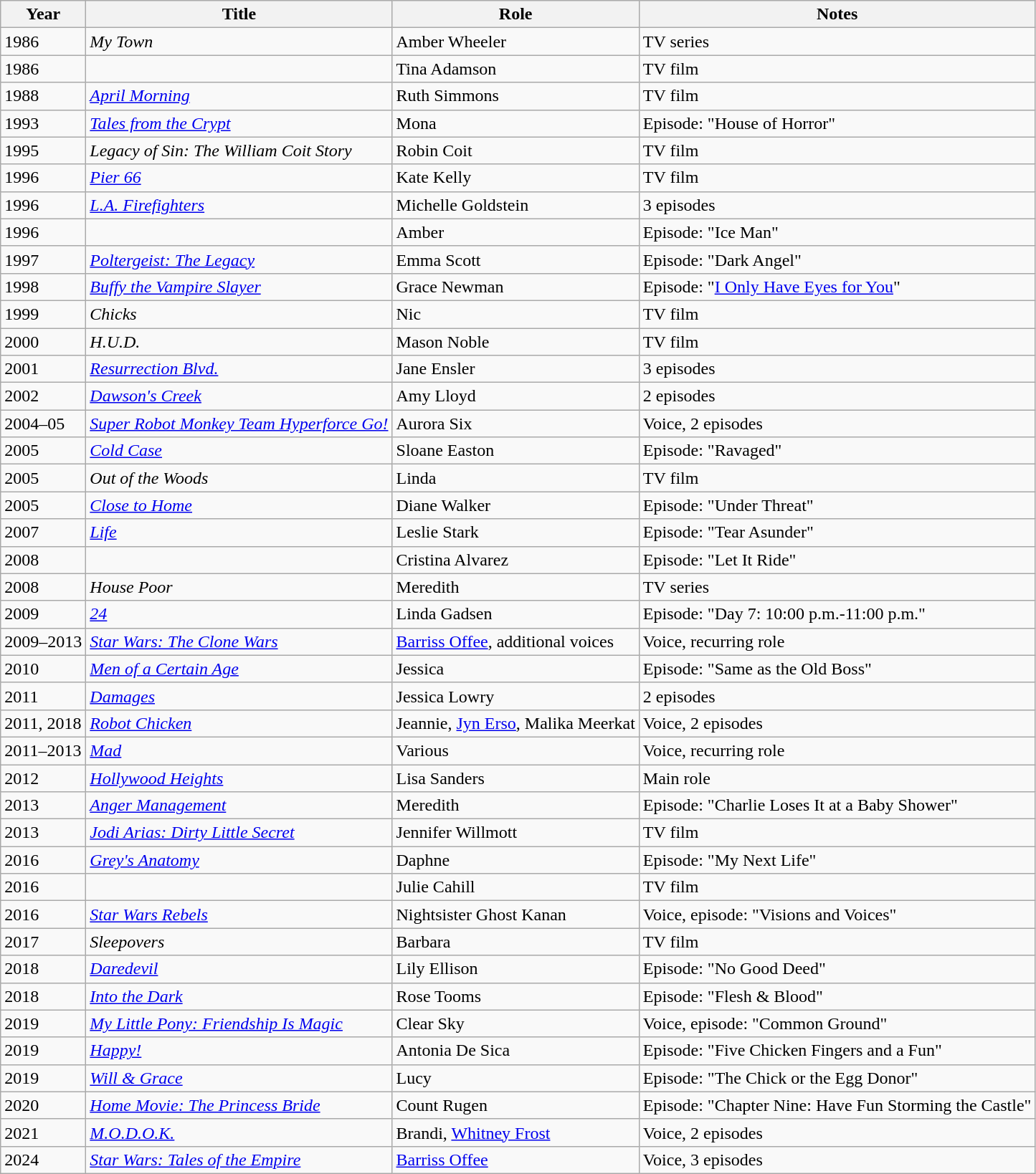<table class="wikitable">
<tr>
<th>Year</th>
<th>Title</th>
<th>Role</th>
<th>Notes</th>
</tr>
<tr>
<td>1986</td>
<td><em>My Town</em></td>
<td>Amber Wheeler</td>
<td>TV series</td>
</tr>
<tr>
<td>1986</td>
<td><em></em></td>
<td>Tina Adamson</td>
<td>TV film</td>
</tr>
<tr>
<td>1988</td>
<td><em><a href='#'>April Morning</a></em></td>
<td>Ruth Simmons</td>
<td>TV film</td>
</tr>
<tr>
<td>1993</td>
<td><em><a href='#'>Tales from the Crypt</a></em></td>
<td>Mona</td>
<td>Episode: "House of Horror"</td>
</tr>
<tr>
<td>1995</td>
<td><em>Legacy of Sin: The William Coit Story</em></td>
<td>Robin Coit</td>
<td>TV film</td>
</tr>
<tr>
<td>1996</td>
<td><em><a href='#'>Pier 66</a></em></td>
<td>Kate Kelly</td>
<td>TV film</td>
</tr>
<tr>
<td>1996</td>
<td><em><a href='#'>L.A. Firefighters</a></em></td>
<td>Michelle Goldstein</td>
<td>3 episodes</td>
</tr>
<tr>
<td>1996</td>
<td><em></em></td>
<td>Amber</td>
<td>Episode: "Ice Man"</td>
</tr>
<tr>
<td>1997</td>
<td><em><a href='#'>Poltergeist: The Legacy</a></em></td>
<td>Emma Scott</td>
<td>Episode: "Dark Angel"</td>
</tr>
<tr>
<td>1998</td>
<td><em><a href='#'>Buffy the Vampire Slayer</a></em></td>
<td>Grace Newman</td>
<td>Episode: "<a href='#'>I Only Have Eyes for You</a>"</td>
</tr>
<tr>
<td>1999</td>
<td><em>Chicks</em></td>
<td>Nic</td>
<td>TV film</td>
</tr>
<tr>
<td>2000</td>
<td><em>H.U.D.</em></td>
<td>Mason Noble</td>
<td>TV film</td>
</tr>
<tr>
<td>2001</td>
<td><em><a href='#'>Resurrection Blvd.</a></em></td>
<td>Jane Ensler</td>
<td>3 episodes</td>
</tr>
<tr>
<td>2002</td>
<td><em><a href='#'>Dawson's Creek</a></em></td>
<td>Amy Lloyd</td>
<td>2 episodes</td>
</tr>
<tr>
<td>2004–05</td>
<td><em><a href='#'>Super Robot Monkey Team Hyperforce Go!</a></em></td>
<td>Aurora Six</td>
<td>Voice, 2 episodes</td>
</tr>
<tr>
<td>2005</td>
<td><em><a href='#'>Cold Case</a></em></td>
<td>Sloane Easton</td>
<td>Episode: "Ravaged"</td>
</tr>
<tr>
<td>2005</td>
<td><em>Out of the Woods</em></td>
<td>Linda</td>
<td>TV film</td>
</tr>
<tr>
<td>2005</td>
<td><em><a href='#'>Close to Home</a></em></td>
<td>Diane Walker</td>
<td>Episode: "Under Threat"</td>
</tr>
<tr>
<td>2007</td>
<td><em><a href='#'>Life</a></em></td>
<td>Leslie Stark</td>
<td>Episode: "Tear Asunder"</td>
</tr>
<tr>
<td>2008</td>
<td><em></em></td>
<td>Cristina Alvarez</td>
<td>Episode: "Let It Ride"</td>
</tr>
<tr>
<td>2008</td>
<td><em>House Poor</em></td>
<td>Meredith</td>
<td>TV series</td>
</tr>
<tr>
<td>2009</td>
<td><em><a href='#'>24</a></em></td>
<td>Linda Gadsen</td>
<td>Episode: "Day 7: 10:00 p.m.-11:00 p.m."</td>
</tr>
<tr>
<td>2009–2013</td>
<td><em><a href='#'>Star Wars: The Clone Wars</a></em></td>
<td><a href='#'>Barriss Offee</a>, additional voices</td>
<td>Voice, recurring role</td>
</tr>
<tr>
<td>2010</td>
<td><em><a href='#'>Men of a Certain Age</a></em></td>
<td>Jessica</td>
<td>Episode: "Same as the Old Boss"</td>
</tr>
<tr>
<td>2011</td>
<td><em><a href='#'>Damages</a></em></td>
<td>Jessica Lowry</td>
<td>2 episodes</td>
</tr>
<tr>
<td>2011, 2018</td>
<td><em><a href='#'>Robot Chicken</a></em></td>
<td>Jeannie, <a href='#'>Jyn Erso</a>, Malika Meerkat</td>
<td>Voice, 2 episodes</td>
</tr>
<tr>
<td>2011–2013</td>
<td><em><a href='#'>Mad</a></em></td>
<td>Various</td>
<td>Voice, recurring role</td>
</tr>
<tr>
<td>2012</td>
<td><em><a href='#'>Hollywood Heights</a></em></td>
<td>Lisa Sanders</td>
<td>Main role</td>
</tr>
<tr>
<td>2013</td>
<td><em><a href='#'>Anger Management</a></em></td>
<td>Meredith</td>
<td>Episode: "Charlie Loses It at a Baby Shower"</td>
</tr>
<tr>
<td>2013</td>
<td><em><a href='#'>Jodi Arias: Dirty Little Secret</a></em></td>
<td>Jennifer Willmott</td>
<td>TV film</td>
</tr>
<tr>
<td>2016</td>
<td><em><a href='#'>Grey's Anatomy</a></em></td>
<td>Daphne</td>
<td>Episode: "My Next Life"</td>
</tr>
<tr>
<td>2016</td>
<td><em></em></td>
<td>Julie Cahill</td>
<td>TV film</td>
</tr>
<tr>
<td>2016</td>
<td><em><a href='#'>Star Wars Rebels</a></em></td>
<td>Nightsister Ghost Kanan</td>
<td>Voice, episode: "Visions and Voices"</td>
</tr>
<tr>
<td>2017</td>
<td><em>Sleepovers</em></td>
<td>Barbara</td>
<td>TV film</td>
</tr>
<tr>
<td>2018</td>
<td><em><a href='#'>Daredevil</a></em></td>
<td>Lily Ellison</td>
<td>Episode: "No Good Deed"</td>
</tr>
<tr>
<td>2018</td>
<td><em><a href='#'>Into the Dark</a></em></td>
<td>Rose Tooms</td>
<td>Episode: "Flesh & Blood"</td>
</tr>
<tr>
<td>2019</td>
<td><em><a href='#'>My Little Pony: Friendship Is Magic</a></em></td>
<td>Clear Sky</td>
<td>Voice, episode: "Common Ground"</td>
</tr>
<tr>
<td>2019</td>
<td><em><a href='#'>Happy!</a></em></td>
<td>Antonia De Sica</td>
<td>Episode: "Five Chicken Fingers and a Fun"</td>
</tr>
<tr>
<td>2019</td>
<td><em><a href='#'>Will & Grace</a></em></td>
<td>Lucy</td>
<td>Episode: "The Chick or the Egg Donor"</td>
</tr>
<tr>
<td>2020</td>
<td><em><a href='#'>Home Movie: The Princess Bride</a></em></td>
<td>Count Rugen</td>
<td>Episode: "Chapter Nine: Have Fun Storming the Castle"</td>
</tr>
<tr>
<td>2021</td>
<td><em><a href='#'>M.O.D.O.K.</a></em></td>
<td>Brandi, <a href='#'>Whitney Frost</a></td>
<td>Voice, 2 episodes</td>
</tr>
<tr>
<td>2024</td>
<td><em><a href='#'>Star Wars: Tales of the Empire</a></em></td>
<td><a href='#'>Barriss Offee</a></td>
<td>Voice, 3 episodes</td>
</tr>
</table>
